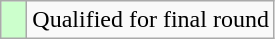<table class="wikitable">
<tr>
<td style="width:10px; background:#cfc"></td>
<td>Qualified for final round</td>
</tr>
</table>
